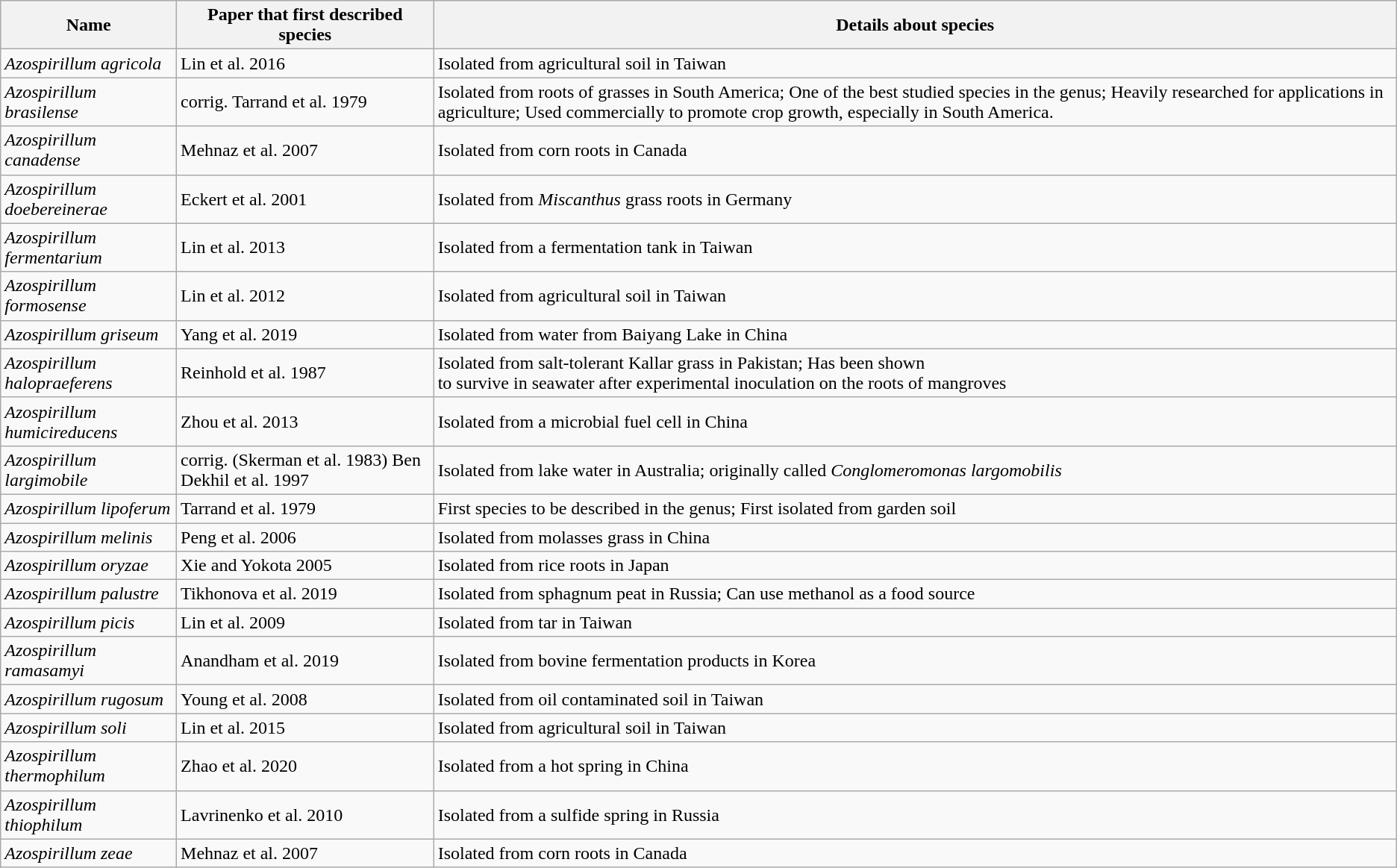<table class="wikitable">
<tr>
<th>Name</th>
<th>Paper that first described species</th>
<th>Details about species</th>
</tr>
<tr>
<td><em>Azospirillum agricola</em></td>
<td>Lin et al. 2016</td>
<td>Isolated from agricultural soil in Taiwan</td>
</tr>
<tr>
<td><em>Azospirillum brasilense</em></td>
<td>corrig. Tarrand et al. 1979</td>
<td>Isolated from roots of grasses in South America; One of the best studied species in the genus; Heavily researched for applications in agriculture; Used commercially to promote crop growth, especially in South America.</td>
</tr>
<tr>
<td><em>Azospirillum canadense</em></td>
<td>Mehnaz et al. 2007</td>
<td>Isolated from corn roots in Canada</td>
</tr>
<tr>
<td><em>Azospirillum doebereinerae</em></td>
<td>Eckert et al. 2001</td>
<td>Isolated from <em>Miscanthus</em> grass roots in Germany</td>
</tr>
<tr>
<td><em>Azospirillum fermentarium</em></td>
<td>Lin et al. 2013</td>
<td>Isolated from a fermentation tank in Taiwan</td>
</tr>
<tr>
<td><em>Azospirillum formosense</em></td>
<td>Lin et al. 2012</td>
<td>Isolated from agricultural soil in Taiwan</td>
</tr>
<tr>
<td><em>Azospirillum griseum</em></td>
<td>Yang et al. 2019</td>
<td>Isolated from water from Baiyang Lake in China</td>
</tr>
<tr>
<td><em>Azospirillum halopraeferens</em></td>
<td>Reinhold et al. 1987</td>
<td>Isolated from salt-tolerant Kallar grass in Pakistan; Has been shown<br>to survive in seawater after experimental inoculation on the roots of mangroves</td>
</tr>
<tr>
<td><em>Azospirillum humicireducens</em></td>
<td>Zhou et al. 2013</td>
<td>Isolated from a microbial fuel cell in China</td>
</tr>
<tr>
<td><em>Azospirillum largimobile</em></td>
<td>corrig. (Skerman et al. 1983) Ben Dekhil et al. 1997</td>
<td>Isolated from lake water in Australia; originally called <em>Conglomeromonas largomobilis</em></td>
</tr>
<tr>
<td><em>Azospirillum lipoferum</em></td>
<td>Tarrand et al. 1979</td>
<td>First species to be described in the genus; First isolated from garden soil</td>
</tr>
<tr>
<td><em>Azospirillum melinis</em></td>
<td>Peng et al. 2006</td>
<td>Isolated from molasses grass in China</td>
</tr>
<tr>
<td><em>Azospirillum oryzae</em></td>
<td>Xie and Yokota 2005</td>
<td>Isolated from rice roots in Japan</td>
</tr>
<tr>
<td><em>Azospirillum palustre</em></td>
<td>Tikhonova et al. 2019</td>
<td>Isolated from sphagnum peat in Russia; Can use methanol as a food source</td>
</tr>
<tr>
<td><em>Azospirillum picis</em></td>
<td>Lin et al. 2009</td>
<td>Isolated from tar in Taiwan</td>
</tr>
<tr>
<td><em>Azospirillum</em><br><em>ramasamyi</em></td>
<td>Anandham et al. 2019</td>
<td>Isolated from bovine fermentation products in Korea</td>
</tr>
<tr>
<td><em>Azospirillum rugosum</em></td>
<td>Young et al. 2008</td>
<td>Isolated from oil contaminated soil in Taiwan</td>
</tr>
<tr>
<td><em>Azospirillum soli</em></td>
<td>Lin et al. 2015</td>
<td>Isolated from agricultural soil in Taiwan</td>
</tr>
<tr>
<td><em>Azospirillum thermophilum</em></td>
<td>Zhao et al. 2020</td>
<td>Isolated from a hot spring in China</td>
</tr>
<tr>
<td><em>Azospirillum</em><br><em>thiophilum</em></td>
<td>Lavrinenko et al. 2010</td>
<td>Isolated from a sulfide spring in Russia</td>
</tr>
<tr>
<td><em>Azospirillum zeae</em></td>
<td>Mehnaz et al. 2007</td>
<td>Isolated from corn roots in Canada</td>
</tr>
</table>
